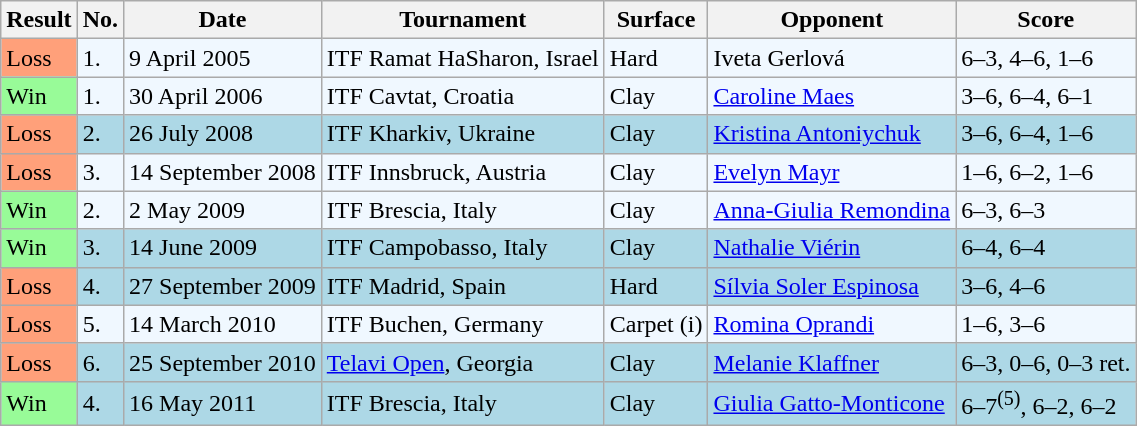<table class="sortable wikitable">
<tr>
<th>Result</th>
<th>No.</th>
<th>Date</th>
<th>Tournament</th>
<th>Surface</th>
<th>Opponent</th>
<th class="unsortable">Score</th>
</tr>
<tr style="background:#f0f8ff;">
<td style="background:#ffa07a;">Loss</td>
<td>1.</td>
<td>9 April 2005</td>
<td>ITF Ramat HaSharon, Israel</td>
<td>Hard</td>
<td> Iveta Gerlová</td>
<td>6–3, 4–6, 1–6</td>
</tr>
<tr style="background:#f0f8ff;">
<td style="background:#98fb98;">Win</td>
<td>1.</td>
<td>30 April 2006</td>
<td>ITF Cavtat, Croatia</td>
<td>Clay</td>
<td> <a href='#'>Caroline Maes</a></td>
<td>3–6, 6–4, 6–1</td>
</tr>
<tr style="background:lightblue;">
<td style="background:#ffa07a;">Loss</td>
<td>2.</td>
<td>26 July 2008</td>
<td>ITF Kharkiv, Ukraine</td>
<td>Clay</td>
<td> <a href='#'>Kristina Antoniychuk</a></td>
<td>3–6, 6–4, 1–6</td>
</tr>
<tr style="background:#f0f8ff;">
<td style="background:#ffa07a;">Loss</td>
<td>3.</td>
<td>14 September 2008</td>
<td>ITF Innsbruck, Austria</td>
<td>Clay</td>
<td> <a href='#'>Evelyn Mayr</a></td>
<td>1–6, 6–2, 1–6</td>
</tr>
<tr style="background:#f0f8ff;">
<td style="background:#98fb98;">Win</td>
<td>2.</td>
<td>2 May 2009</td>
<td>ITF Brescia, Italy</td>
<td>Clay</td>
<td> <a href='#'>Anna-Giulia Remondina</a></td>
<td>6–3, 6–3</td>
</tr>
<tr style="background:lightblue;">
<td style="background:#98fb98;">Win</td>
<td>3.</td>
<td>14 June 2009</td>
<td>ITF Campobasso, Italy</td>
<td>Clay</td>
<td> <a href='#'>Nathalie Viérin</a></td>
<td>6–4, 6–4</td>
</tr>
<tr style="background:lightblue;">
<td style="background:#ffa07a;">Loss</td>
<td>4.</td>
<td>27 September 2009</td>
<td>ITF Madrid, Spain</td>
<td>Hard</td>
<td> <a href='#'>Sílvia Soler Espinosa</a></td>
<td>3–6, 4–6</td>
</tr>
<tr style="background:#f0f8ff;">
<td style="background:#ffa07a;">Loss</td>
<td>5.</td>
<td>14 March 2010</td>
<td>ITF Buchen, Germany</td>
<td>Carpet (i)</td>
<td> <a href='#'>Romina Oprandi</a></td>
<td>1–6, 3–6</td>
</tr>
<tr style="background:lightblue;">
<td style="background:#ffa07a;">Loss</td>
<td>6.</td>
<td>25 September 2010</td>
<td><a href='#'>Telavi Open</a>, Georgia</td>
<td>Clay</td>
<td> <a href='#'>Melanie Klaffner</a></td>
<td>6–3, 0–6, 0–3 ret.</td>
</tr>
<tr style="background:lightblue;">
<td style="background:#98fb98;">Win</td>
<td>4.</td>
<td>16 May 2011</td>
<td>ITF Brescia, Italy</td>
<td>Clay</td>
<td> <a href='#'>Giulia Gatto-Monticone</a></td>
<td>6–7<sup>(5)</sup>, 6–2, 6–2</td>
</tr>
</table>
